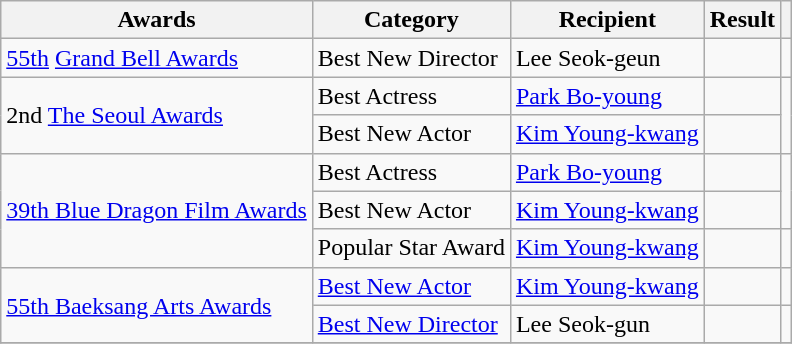<table class="wikitable">
<tr>
<th>Awards</th>
<th>Category</th>
<th>Recipient</th>
<th>Result</th>
<th></th>
</tr>
<tr>
<td><a href='#'>55th</a> <a href='#'>Grand Bell Awards</a></td>
<td>Best New Director</td>
<td>Lee Seok-geun</td>
<td></td>
<td></td>
</tr>
<tr>
<td rowspan=2>2nd <a href='#'>The Seoul Awards</a></td>
<td>Best Actress</td>
<td><a href='#'>Park Bo-young</a></td>
<td></td>
<td rowspan=2></td>
</tr>
<tr>
<td>Best New Actor</td>
<td><a href='#'>Kim Young-kwang</a></td>
<td></td>
</tr>
<tr>
<td rowspan=3><a href='#'>39th Blue Dragon Film Awards</a></td>
<td>Best Actress</td>
<td><a href='#'>Park Bo-young</a></td>
<td></td>
<td rowspan=2></td>
</tr>
<tr>
<td>Best New Actor</td>
<td><a href='#'>Kim Young-kwang</a></td>
<td></td>
</tr>
<tr>
<td>Popular Star Award</td>
<td><a href='#'>Kim Young-kwang</a></td>
<td></td>
<td></td>
</tr>
<tr>
<td rowspan=2><a href='#'>55th Baeksang Arts Awards</a></td>
<td><a href='#'>Best New Actor</a></td>
<td><a href='#'>Kim Young-kwang</a></td>
<td></td>
<td></td>
</tr>
<tr>
<td><a href='#'>Best New Director</a></td>
<td>Lee Seok-gun</td>
<td></td>
<td></td>
</tr>
<tr>
</tr>
</table>
